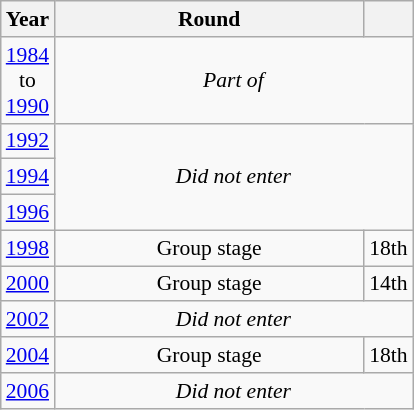<table class="wikitable" style="text-align: center; font-size:90%">
<tr>
<th>Year</th>
<th style="width:200px">Round</th>
<th></th>
</tr>
<tr>
<td><a href='#'>1984</a><br>to<br><a href='#'>1990</a></td>
<td colspan="2"><em>Part of </em></td>
</tr>
<tr>
<td><a href='#'>1992</a></td>
<td colspan="2" rowspan="3"><em>Did not enter</em></td>
</tr>
<tr>
<td><a href='#'>1994</a></td>
</tr>
<tr>
<td><a href='#'>1996</a></td>
</tr>
<tr>
<td><a href='#'>1998</a></td>
<td>Group stage</td>
<td>18th</td>
</tr>
<tr>
<td><a href='#'>2000</a></td>
<td>Group stage</td>
<td>14th</td>
</tr>
<tr>
<td><a href='#'>2002</a></td>
<td colspan="2"><em>Did not enter</em></td>
</tr>
<tr>
<td><a href='#'>2004</a></td>
<td>Group stage</td>
<td>18th</td>
</tr>
<tr>
<td><a href='#'>2006</a></td>
<td colspan="2"><em>Did not enter</em></td>
</tr>
</table>
